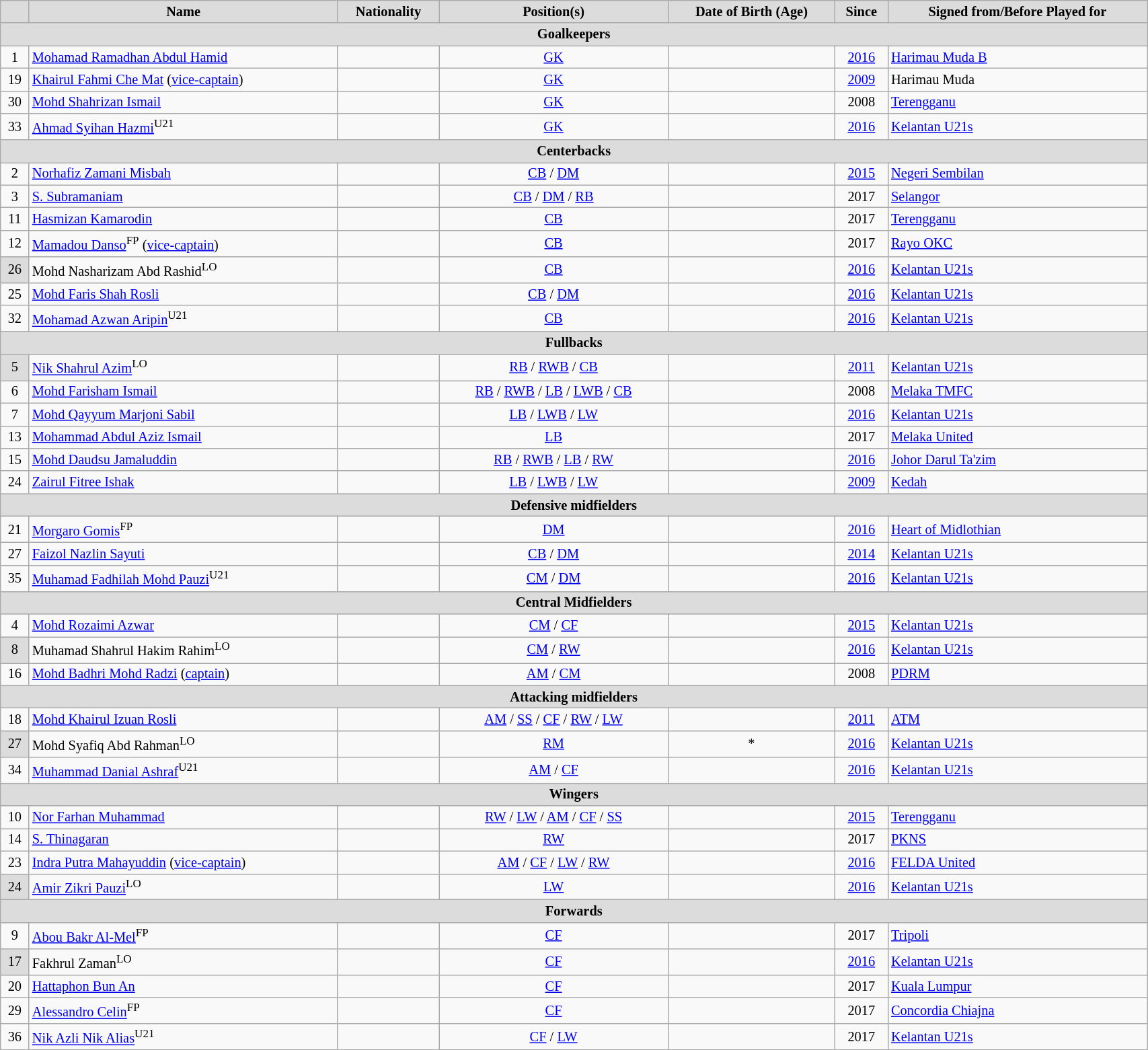<table class="wikitable sortable" style="text-align:center; font-size:85%; width:90%;">
<tr>
<th style="background:#dcdcdc; color:black; text-align:center;"></th>
<th style="background:#dcdcdc; color:black; text-align:center;">Name</th>
<th style="background:#dcdcdc; color:black; text-align:center;">Nationality</th>
<th style="background:#dcdcdc; color:black; text-align:center;">Position(s)</th>
<th style="background:#dcdcdc; color:black; text-align:center;">Date of Birth (Age)</th>
<th style="background:#dcdcdc; color:black; text-align:center;">Since</th>
<th style="background:#dcdcdc; color:black; text-align:center;">Signed from/Before Played for</th>
</tr>
<tr>
<th colspan="14" style="background:#dcdcdc; text-align:center;">Goalkeepers</th>
</tr>
<tr>
<td>1</td>
<td align=left><a href='#'>Mohamad Ramadhan Abdul Hamid</a></td>
<td></td>
<td><a href='#'>GK</a></td>
<td></td>
<td><a href='#'>2016</a></td>
<td align=left> <a href='#'>Harimau Muda B</a></td>
</tr>
<tr>
<td>19</td>
<td align=left><a href='#'>Khairul Fahmi Che Mat</a> (<a href='#'>vice-captain</a>)</td>
<td></td>
<td><a href='#'>GK</a></td>
<td></td>
<td><a href='#'>2009</a></td>
<td align=left> Harimau Muda</td>
</tr>
<tr>
<td>30</td>
<td align=left><a href='#'>Mohd Shahrizan Ismail</a></td>
<td></td>
<td><a href='#'>GK</a></td>
<td></td>
<td>2008</td>
<td align=left> <a href='#'>Terengganu</a></td>
</tr>
<tr>
<td>33</td>
<td align=left><a href='#'>Ahmad Syihan Hazmi</a><sup>U21</sup></td>
<td></td>
<td><a href='#'>GK</a></td>
<td></td>
<td><a href='#'>2016</a></td>
<td align=left> <a href='#'>Kelantan U21s</a></td>
</tr>
<tr>
<th colspan="9" style="background:#dcdcdc; text-align:center;">Centerbacks</th>
</tr>
<tr>
<td>2</td>
<td align=left><a href='#'>Norhafiz Zamani Misbah</a></td>
<td></td>
<td><a href='#'>CB</a> / <a href='#'>DM</a></td>
<td></td>
<td><a href='#'>2015</a></td>
<td align=left> <a href='#'>Negeri Sembilan</a></td>
</tr>
<tr>
<td>3</td>
<td align=left><a href='#'>S. Subramaniam</a></td>
<td></td>
<td><a href='#'>CB</a> / <a href='#'>DM</a> / <a href='#'>RB</a></td>
<td></td>
<td>2017</td>
<td align=left> <a href='#'>Selangor</a></td>
</tr>
<tr>
<td>11</td>
<td align=left><a href='#'>Hasmizan Kamarodin</a></td>
<td></td>
<td><a href='#'>CB</a></td>
<td></td>
<td>2017</td>
<td align=left> <a href='#'>Terengganu</a></td>
</tr>
<tr>
<td>12</td>
<td align=left><a href='#'>Mamadou Danso</a><sup>FP</sup> (<a href='#'>vice-captain</a>)</td>
<td></td>
<td><a href='#'>CB</a></td>
<td></td>
<td>2017</td>
<td align=left> <a href='#'>Rayo OKC</a></td>
</tr>
<tr>
<td style="background:#dcdcdc;">26</td>
<td align=left>Mohd Nasharizam Abd Rashid<sup>LO</sup></td>
<td></td>
<td><a href='#'>CB</a></td>
<td></td>
<td><a href='#'>2016</a></td>
<td align=left> <a href='#'>Kelantan U21s</a></td>
</tr>
<tr>
<td>25</td>
<td align=left><a href='#'>Mohd Faris Shah Rosli</a></td>
<td></td>
<td><a href='#'>CB</a> / <a href='#'>DM</a></td>
<td></td>
<td><a href='#'>2016</a></td>
<td align=left> <a href='#'>Kelantan U21s</a></td>
</tr>
<tr>
<td>32</td>
<td align=left><a href='#'>Mohamad Azwan Aripin</a><sup>U21</sup></td>
<td></td>
<td><a href='#'>CB</a></td>
<td></td>
<td><a href='#'>2016</a></td>
<td align=left> <a href='#'>Kelantan U21s</a></td>
</tr>
<tr>
<th colspan="9" style="background:#dcdcdc; text-align:center;">Fullbacks</th>
</tr>
<tr>
<td style="background:#dcdcdc;">5</td>
<td align=left><a href='#'>Nik Shahrul Azim</a><sup>LO</sup></td>
<td></td>
<td><a href='#'>RB</a> / <a href='#'>RWB</a> / <a href='#'>CB</a></td>
<td></td>
<td><a href='#'>2011</a></td>
<td align=left> <a href='#'>Kelantan U21s</a></td>
</tr>
<tr>
<td>6</td>
<td align=left><a href='#'>Mohd Farisham Ismail</a></td>
<td></td>
<td><a href='#'>RB</a> / <a href='#'>RWB</a> / <a href='#'>LB</a> / <a href='#'>LWB</a> / <a href='#'>CB</a></td>
<td></td>
<td>2008</td>
<td align=left> <a href='#'>Melaka TMFC</a></td>
</tr>
<tr>
<td>7</td>
<td align=left><a href='#'>Mohd Qayyum Marjoni Sabil</a></td>
<td></td>
<td><a href='#'>LB</a> / <a href='#'>LWB</a> / <a href='#'>LW</a></td>
<td></td>
<td><a href='#'>2016</a></td>
<td align=left> <a href='#'>Kelantan U21s</a></td>
</tr>
<tr>
<td>13</td>
<td align=left><a href='#'>Mohammad Abdul Aziz Ismail</a></td>
<td></td>
<td><a href='#'>LB</a></td>
<td></td>
<td>2017</td>
<td align=left> <a href='#'>Melaka United</a></td>
</tr>
<tr>
<td>15</td>
<td align=left><a href='#'>Mohd Daudsu Jamaluddin</a></td>
<td></td>
<td><a href='#'>RB</a> / <a href='#'>RWB</a> / <a href='#'>LB</a> / <a href='#'>RW</a></td>
<td></td>
<td><a href='#'>2016</a></td>
<td align=left> <a href='#'>Johor Darul Ta'zim</a></td>
</tr>
<tr>
<td>24</td>
<td align=left><a href='#'>Zairul Fitree Ishak</a></td>
<td></td>
<td><a href='#'>LB</a> / <a href='#'>LWB</a> / <a href='#'>LW</a></td>
<td></td>
<td><a href='#'>2009</a></td>
<td align=left> <a href='#'>Kedah</a></td>
</tr>
<tr>
<th colspan="9" style="background:#dcdcdc; text-align:center;">Defensive midfielders</th>
</tr>
<tr>
<td>21</td>
<td align=left><a href='#'>Morgaro Gomis</a><sup>FP</sup></td>
<td> </td>
<td><a href='#'>DM</a></td>
<td></td>
<td><a href='#'>2016</a></td>
<td align=left> <a href='#'>Heart of Midlothian</a></td>
</tr>
<tr>
<td>27</td>
<td align=left><a href='#'>Faizol Nazlin Sayuti</a></td>
<td></td>
<td><a href='#'>CB</a> / <a href='#'>DM</a></td>
<td></td>
<td><a href='#'>2014</a></td>
<td align=left> <a href='#'>Kelantan U21s</a></td>
</tr>
<tr>
<td>35</td>
<td align=left><a href='#'>Muhamad Fadhilah Mohd Pauzi</a><sup>U21</sup></td>
<td></td>
<td><a href='#'>CM</a> / <a href='#'>DM</a></td>
<td></td>
<td><a href='#'>2016</a></td>
<td align=left> <a href='#'>Kelantan U21s</a></td>
</tr>
<tr>
<th colspan="9" style="background:#dcdcdc; text-align:center;">Central Midfielders</th>
</tr>
<tr>
<td>4</td>
<td align=left><a href='#'>Mohd Rozaimi Azwar</a></td>
<td></td>
<td><a href='#'>CM</a> / <a href='#'>CF</a></td>
<td></td>
<td><a href='#'>2015</a></td>
<td align=left> <a href='#'>Kelantan U21s</a></td>
</tr>
<tr>
<td style="background:#dcdcdc;">8</td>
<td align=left>Muhamad Shahrul Hakim Rahim<sup>LO</sup></td>
<td></td>
<td><a href='#'>CM</a> / <a href='#'>RW</a></td>
<td></td>
<td><a href='#'>2016</a></td>
<td align=left> <a href='#'>Kelantan U21s</a></td>
</tr>
<tr>
<td>16</td>
<td align=left><a href='#'>Mohd Badhri Mohd Radzi</a> (<a href='#'>captain</a>)</td>
<td></td>
<td><a href='#'>AM</a> / <a href='#'>CM</a></td>
<td></td>
<td>2008</td>
<td align=left><a href='#'>PDRM</a></td>
</tr>
<tr>
<th colspan="9" style="background:#dcdcdc; text-align:center;">Attacking midfielders</th>
</tr>
<tr>
<td>18</td>
<td align=left><a href='#'>Mohd Khairul Izuan Rosli</a></td>
<td></td>
<td><a href='#'>AM</a> / <a href='#'>SS</a> / <a href='#'>CF</a> / <a href='#'>RW</a> / <a href='#'>LW</a></td>
<td></td>
<td><a href='#'>2011</a></td>
<td align=left> <a href='#'>ATM</a></td>
</tr>
<tr>
<td style="background:#dcdcdc;">27</td>
<td align=left>Mohd Syafiq Abd Rahman<sup>LO</sup></td>
<td></td>
<td><a href='#'>RM</a></td>
<td>*</td>
<td><a href='#'>2016</a></td>
<td align=left> <a href='#'>Kelantan U21s</a></td>
</tr>
<tr>
<td>34</td>
<td align=left><a href='#'>Muhammad Danial Ashraf</a><sup>U21</sup></td>
<td></td>
<td><a href='#'>AM</a> / <a href='#'>CF</a></td>
<td></td>
<td><a href='#'>2016</a></td>
<td align=left> <a href='#'>Kelantan U21s</a></td>
</tr>
<tr>
<th colspan="9" style="background:#dcdcdc; text-align:center;">Wingers</th>
</tr>
<tr>
<td>10</td>
<td align=left><a href='#'>Nor Farhan Muhammad</a></td>
<td></td>
<td><a href='#'>RW</a> / <a href='#'>LW</a> / <a href='#'>AM</a> /  <a href='#'>CF</a> / <a href='#'>SS</a></td>
<td></td>
<td><a href='#'>2015</a></td>
<td align=left> <a href='#'>Terengganu</a></td>
</tr>
<tr>
<td>14</td>
<td align=left><a href='#'>S. Thinagaran</a></td>
<td></td>
<td><a href='#'>RW</a></td>
<td></td>
<td>2017</td>
<td align=left> <a href='#'>PKNS</a></td>
</tr>
<tr>
<td>23</td>
<td align=left><a href='#'>Indra Putra Mahayuddin</a> (<a href='#'>vice-captain</a>)</td>
<td></td>
<td><a href='#'>AM</a> / <a href='#'>CF</a> / <a href='#'>LW</a> / <a href='#'>RW</a></td>
<td></td>
<td><a href='#'>2016</a></td>
<td align=left> <a href='#'>FELDA United</a></td>
</tr>
<tr>
<td style="background:#dcdcdc;">24</td>
<td align=left><a href='#'>Amir Zikri Pauzi</a><sup>LO</sup></td>
<td></td>
<td><a href='#'>LW</a></td>
<td></td>
<td><a href='#'>2016</a></td>
<td align=left> <a href='#'>Kelantan U21s</a></td>
</tr>
<tr>
<th colspan="9" style="background:#dcdcdc; text-align:center;">Forwards</th>
</tr>
<tr>
<td>9</td>
<td align=left><a href='#'>Abou Bakr Al-Mel</a><sup>FP</sup></td>
<td></td>
<td><a href='#'>CF</a></td>
<td></td>
<td>2017</td>
<td align=left> <a href='#'>Tripoli</a></td>
</tr>
<tr>
<td style="background:#dcdcdc;">17</td>
<td align=left>Fakhrul Zaman<sup>LO</sup></td>
<td></td>
<td><a href='#'>CF</a></td>
<td></td>
<td><a href='#'>2016</a></td>
<td align=left> <a href='#'>Kelantan U21s</a></td>
</tr>
<tr>
<td>20</td>
<td align=left><a href='#'>Hattaphon Bun An</a></td>
<td></td>
<td><a href='#'>CF</a></td>
<td></td>
<td>2017</td>
<td align=left> <a href='#'>Kuala Lumpur</a></td>
</tr>
<tr>
<td>29</td>
<td align=left><a href='#'>Alessandro Celin</a><sup>FP</sup></td>
<td> </td>
<td><a href='#'>CF</a></td>
<td></td>
<td>2017</td>
<td align=left> <a href='#'>Concordia Chiajna</a></td>
</tr>
<tr>
<td>36</td>
<td align=left><a href='#'>Nik Azli Nik Alias</a><sup>U21</sup></td>
<td></td>
<td><a href='#'>CF</a> / <a href='#'>LW</a></td>
<td></td>
<td>2017</td>
<td align=left> <a href='#'>Kelantan U21s</a></td>
</tr>
<tr>
</tr>
</table>
